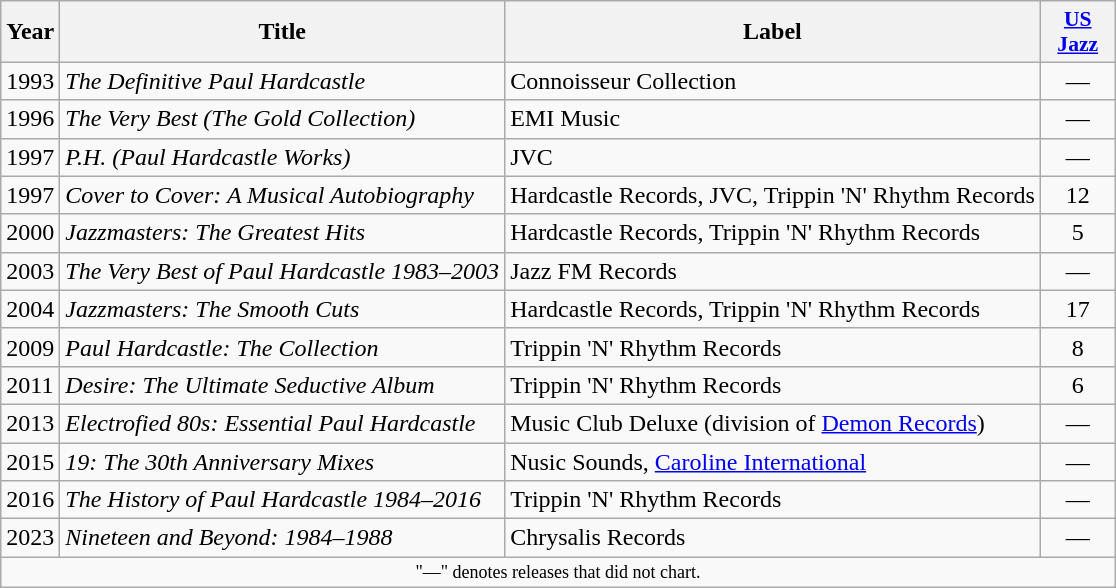<table class="wikitable">
<tr>
<th>Year</th>
<th>Title</th>
<th>Label</th>
<th style="width:3em;font-size:90%;"><a href='#'>US Jazz</a><br></th>
</tr>
<tr>
<td align="left">1993</td>
<td><em>The Definitive Paul Hardcastle</em></td>
<td>Connoisseur Collection</td>
<td align="center">—</td>
</tr>
<tr>
<td align="left">1996</td>
<td><em>The Very Best (The Gold Collection)</em></td>
<td>EMI Music</td>
<td align="center">—</td>
</tr>
<tr>
<td align="left">1997</td>
<td><em>P.H. (Paul Hardcastle Works)</em></td>
<td>JVC</td>
<td align="center">—</td>
</tr>
<tr>
<td align="left">1997</td>
<td><em>Cover to Cover: A Musical Autobiography</em></td>
<td>Hardcastle Records, JVC, Trippin 'N' Rhythm Records</td>
<td align="center">12</td>
</tr>
<tr>
<td align="left">2000</td>
<td><em>Jazzmasters: The Greatest Hits</em></td>
<td>Hardcastle Records, Trippin 'N' Rhythm Records</td>
<td align="center">5</td>
</tr>
<tr>
<td align="left">2003</td>
<td><em>The Very Best of Paul Hardcastle 1983–2003</em></td>
<td>Jazz FM Records</td>
<td align="center">—</td>
</tr>
<tr>
<td align="left">2004</td>
<td><em>Jazzmasters: The Smooth Cuts</em></td>
<td>Hardcastle Records, Trippin 'N' Rhythm Records</td>
<td align="center">17</td>
</tr>
<tr>
<td align="left">2009</td>
<td><em>Paul Hardcastle: The Collection</em></td>
<td>Trippin 'N' Rhythm Records</td>
<td align="center">8</td>
</tr>
<tr>
<td align="left">2011</td>
<td><em>Desire: The Ultimate Seductive Album</em></td>
<td>Trippin 'N' Rhythm Records</td>
<td align="center">6</td>
</tr>
<tr>
<td align="left">2013</td>
<td><em>Electrofied 80s: Essential Paul Hardcastle</em></td>
<td>Music Club Deluxe (division of <a href='#'>Demon Records</a>)</td>
<td align="center">—</td>
</tr>
<tr>
<td align="left">2015</td>
<td><em>19: The 30th Anniversary Mixes</em></td>
<td>Nusic Sounds, <a href='#'>Caroline International</a></td>
<td align="center">—</td>
</tr>
<tr>
<td align="left">2016</td>
<td><em>The History of Paul Hardcastle 1984–2016</em></td>
<td>Trippin 'N' Rhythm Records</td>
<td align="center">—</td>
</tr>
<tr>
<td align="left">2023</td>
<td><em>Nineteen and Beyond: 1984–1988</em></td>
<td>Chrysalis Records</td>
<td align="center">—</td>
</tr>
<tr>
<td colspan="8" style="text-align:center; font-size:9pt;">"—" denotes releases that did not chart.</td>
</tr>
</table>
